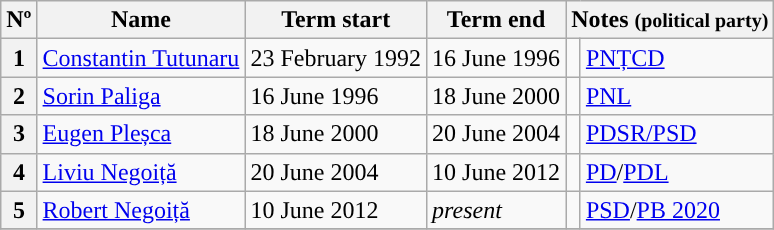<table class="wikitable">
<tr>
<th>Nº</th>
<th>Name</th>
<th>Term start</th>
<th>Term end</th>
<th colspan=2>Notes <small>(political party)</small></th>
</tr>
<tr>
<th>1</th>
<td><a href='#'>Constantin Tutunaru</a></td>
<td>23 February 1992</td>
<td>16 June 1996</td>
<td style="background:"></td>
<td><a href='#'>PNȚCD</a></td>
</tr>
<tr>
<th>2</th>
<td><a href='#'>Sorin Paliga</a></td>
<td>16 June 1996</td>
<td>18 June 2000</td>
<td style="background:"></td>
<td><a href='#'>PNL</a></td>
</tr>
<tr>
<th>3</th>
<td><a href='#'>Eugen Pleșca</a></td>
<td>18 June 2000</td>
<td>20 June 2004</td>
<td style="background:"></td>
<td><a href='#'>PDSR/PSD</a></td>
</tr>
<tr>
<th>4</th>
<td><a href='#'>Liviu Negoiță</a></td>
<td>20 June 2004</td>
<td>10 June 2012</td>
<td style="background:"></td>
<td><a href='#'>PD</a>/<a href='#'>PDL</a></td>
</tr>
<tr>
<th>5</th>
<td><a href='#'>Robert Negoiță</a></td>
<td>10 June 2012</td>
<td><em>present</em></td>
<td style="background:"></td>
<td><a href='#'>PSD</a>/<a href='#'>PB 2020</a></td>
</tr>
<tr>
</tr>
</table>
